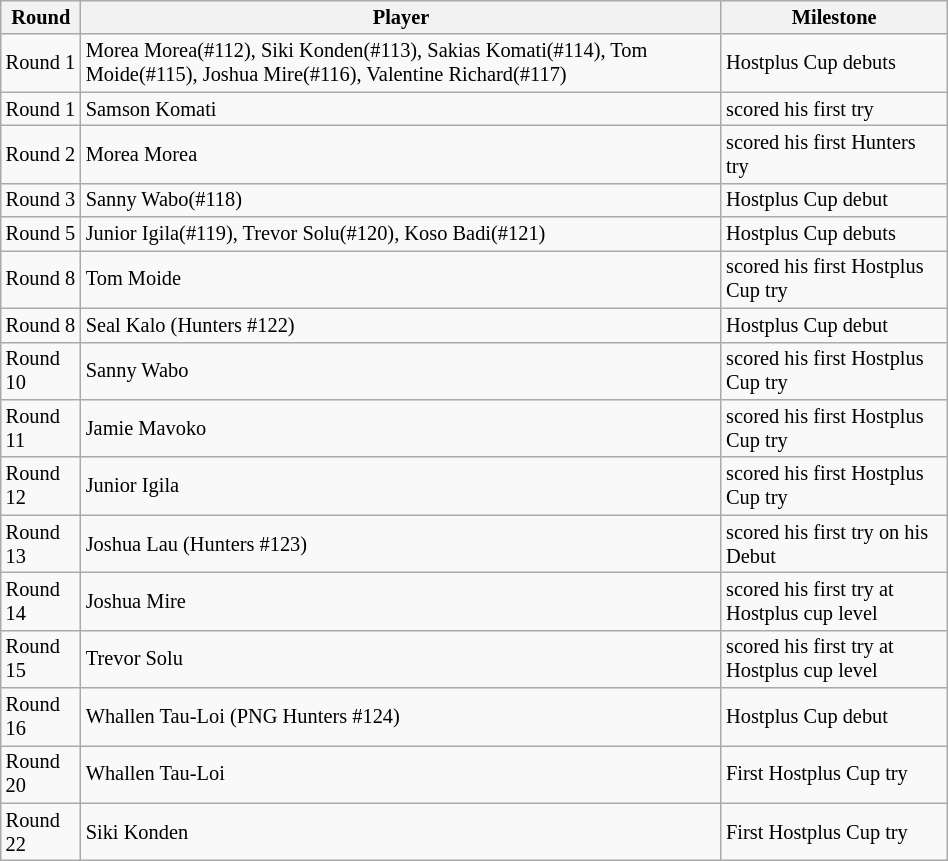<table class="wikitable"  style="font-size:85%; width:50%;">
<tr>
<th>Round</th>
<th>Player</th>
<th>Milestone</th>
</tr>
<tr>
<td>Round 1</td>
<td>Morea Morea(#112), Siki Konden(#113), Sakias Komati(#114), Tom Moide(#115), Joshua Mire(#116), Valentine Richard(#117)</td>
<td>Hostplus Cup debuts</td>
</tr>
<tr>
<td>Round 1</td>
<td>Samson Komati</td>
<td>scored his first try</td>
</tr>
<tr>
<td>Round 2</td>
<td>Morea Morea</td>
<td>scored his first Hunters try</td>
</tr>
<tr>
<td>Round 3</td>
<td>Sanny Wabo(#118)</td>
<td>Hostplus Cup debut</td>
</tr>
<tr>
<td>Round 5</td>
<td>Junior Igila(#119), Trevor Solu(#120), Koso Badi(#121)</td>
<td>Hostplus Cup debuts</td>
</tr>
<tr>
<td>Round 8</td>
<td>Tom Moide</td>
<td>scored his first Hostplus Cup try</td>
</tr>
<tr>
<td>Round 8</td>
<td>Seal Kalo (Hunters #122)</td>
<td>Hostplus Cup debut</td>
</tr>
<tr>
<td>Round 10</td>
<td>Sanny Wabo</td>
<td>scored his first Hostplus Cup try</td>
</tr>
<tr>
<td>Round 11</td>
<td>Jamie Mavoko</td>
<td>scored his first Hostplus Cup try</td>
</tr>
<tr>
<td>Round 12</td>
<td>Junior Igila</td>
<td>scored his first Hostplus Cup try</td>
</tr>
<tr>
<td>Round 13</td>
<td>Joshua Lau (Hunters #123)</td>
<td>scored his first try on his Debut</td>
</tr>
<tr>
<td>Round 14</td>
<td>Joshua Mire</td>
<td>scored his first try at Hostplus cup level</td>
</tr>
<tr>
<td>Round 15</td>
<td>Trevor Solu</td>
<td>scored his first try at Hostplus cup level</td>
</tr>
<tr>
<td>Round 16</td>
<td>Whallen Tau-Loi (PNG Hunters #124)</td>
<td>Hostplus Cup debut</td>
</tr>
<tr>
<td>Round 20</td>
<td>Whallen Tau-Loi</td>
<td>First Hostplus Cup try</td>
</tr>
<tr>
<td>Round 22</td>
<td>Siki Konden</td>
<td>First Hostplus Cup try</td>
</tr>
</table>
